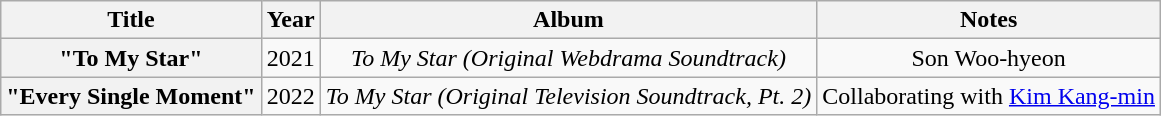<table class="wikitable sortable plainrowheaders" style="text-align:center;">
<tr>
<th scope="col">Title</th>
<th scope="col">Year</th>
<th scope="col">Album</th>
<th scope="col">Notes</th>
</tr>
<tr>
<th scope="row">"To My Star"</th>
<td>2021</td>
<td><em>To My Star (Original Webdrama Soundtrack)</em></td>
<td>Son Woo-hyeon</td>
</tr>
<tr>
<th scope="row">"Every Single Moment"</th>
<td>2022</td>
<td><em>To My Star (Original Television Soundtrack, Pt. 2)</em></td>
<td>Collaborating with <a href='#'>Kim Kang-min</a></td>
</tr>
</table>
